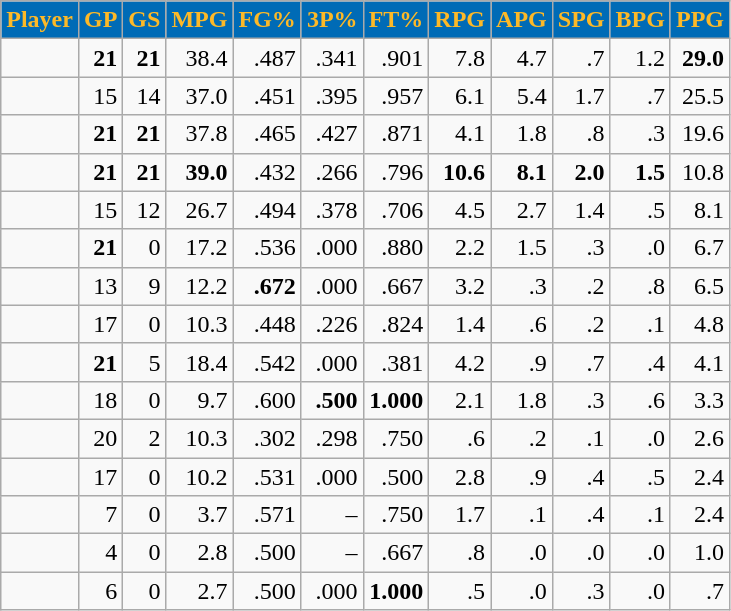<table class="wikitable sortable" style="text-align:right;">
<tr>
<th style="background:#006bb6; color:#fdb927">Player</th>
<th style="background:#006bb6; color:#fdb927">GP</th>
<th style="background:#006bb6; color:#fdb927">GS</th>
<th style="background:#006bb6; color:#fdb927">MPG</th>
<th style="background:#006bb6; color:#fdb927">FG%</th>
<th style="background:#006bb6; color:#fdb927">3P%</th>
<th style="background:#006bb6; color:#fdb927">FT%</th>
<th style="background:#006bb6; color:#fdb927">RPG</th>
<th style="background:#006bb6; color:#fdb927">APG</th>
<th style="background:#006bb6; color:#fdb927">SPG</th>
<th style="background:#006bb6; color:#fdb927">BPG</th>
<th style="background:#006bb6; color:#fdb927">PPG</th>
</tr>
<tr>
<td><strong></strong></td>
<td><strong>21</strong></td>
<td><strong>21</strong></td>
<td>38.4</td>
<td>.487</td>
<td>.341</td>
<td>.901</td>
<td>7.8</td>
<td>4.7</td>
<td>.7</td>
<td>1.2</td>
<td><strong>29.0</strong></td>
</tr>
<tr>
<td><strong></strong></td>
<td>15</td>
<td>14</td>
<td>37.0</td>
<td>.451</td>
<td>.395</td>
<td>.957</td>
<td>6.1</td>
<td>5.4</td>
<td>1.7</td>
<td>.7</td>
<td>25.5</td>
</tr>
<tr>
<td><strong></strong></td>
<td><strong>21</strong></td>
<td><strong>21</strong></td>
<td>37.8</td>
<td>.465</td>
<td>.427</td>
<td>.871</td>
<td>4.1</td>
<td>1.8</td>
<td>.8</td>
<td>.3</td>
<td>19.6</td>
</tr>
<tr>
<td><strong></strong></td>
<td><strong>21</strong></td>
<td><strong>21</strong></td>
<td><strong>39.0</strong></td>
<td>.432</td>
<td>.266</td>
<td>.796</td>
<td><strong>10.6</strong></td>
<td><strong>8.1</strong></td>
<td><strong>2.0</strong></td>
<td><strong>1.5</strong></td>
<td>10.8</td>
</tr>
<tr>
<td><strong></strong></td>
<td>15</td>
<td>12</td>
<td>26.7</td>
<td>.494</td>
<td>.378</td>
<td>.706</td>
<td>4.5</td>
<td>2.7</td>
<td>1.4</td>
<td>.5</td>
<td>8.1</td>
</tr>
<tr>
<td><strong></strong></td>
<td><strong>21</strong></td>
<td>0</td>
<td>17.2</td>
<td>.536</td>
<td>.000</td>
<td>.880</td>
<td>2.2</td>
<td>1.5</td>
<td>.3</td>
<td>.0</td>
<td>6.7</td>
</tr>
<tr>
<td><strong></strong></td>
<td>13</td>
<td>9</td>
<td>12.2</td>
<td><strong>.672</strong></td>
<td>.000</td>
<td>.667</td>
<td>3.2</td>
<td>.3</td>
<td>.2</td>
<td>.8</td>
<td>6.5</td>
</tr>
<tr>
<td><strong></strong></td>
<td>17</td>
<td>0</td>
<td>10.3</td>
<td>.448</td>
<td>.226</td>
<td>.824</td>
<td>1.4</td>
<td>.6</td>
<td>.2</td>
<td>.1</td>
<td>4.8</td>
</tr>
<tr>
<td><strong></strong></td>
<td><strong>21</strong></td>
<td>5</td>
<td>18.4</td>
<td>.542</td>
<td>.000</td>
<td>.381</td>
<td>4.2</td>
<td>.9</td>
<td>.7</td>
<td>.4</td>
<td>4.1</td>
</tr>
<tr>
<td><strong></strong></td>
<td>18</td>
<td>0</td>
<td>9.7</td>
<td>.600</td>
<td><strong>.500</strong></td>
<td><strong>1.000</strong></td>
<td>2.1</td>
<td>1.8</td>
<td>.3</td>
<td>.6</td>
<td>3.3</td>
</tr>
<tr>
<td><strong></strong></td>
<td>20</td>
<td>2</td>
<td>10.3</td>
<td>.302</td>
<td>.298</td>
<td>.750</td>
<td>.6</td>
<td>.2</td>
<td>.1</td>
<td>.0</td>
<td>2.6</td>
</tr>
<tr>
<td><strong></strong></td>
<td>17</td>
<td>0</td>
<td>10.2</td>
<td>.531</td>
<td>.000</td>
<td>.500</td>
<td>2.8</td>
<td>.9</td>
<td>.4</td>
<td>.5</td>
<td>2.4</td>
</tr>
<tr>
<td><strong></strong></td>
<td>7</td>
<td>0</td>
<td>3.7</td>
<td>.571</td>
<td>–</td>
<td>.750</td>
<td>1.7</td>
<td>.1</td>
<td>.4</td>
<td>.1</td>
<td>2.4</td>
</tr>
<tr>
<td><strong></strong></td>
<td>4</td>
<td>0</td>
<td>2.8</td>
<td>.500</td>
<td>–</td>
<td>.667</td>
<td>.8</td>
<td>.0</td>
<td>.0</td>
<td>.0</td>
<td>1.0</td>
</tr>
<tr>
<td><strong></strong></td>
<td>6</td>
<td>0</td>
<td>2.7</td>
<td>.500</td>
<td>.000</td>
<td><strong>1.000</strong></td>
<td>.5</td>
<td>.0</td>
<td>.3</td>
<td>.0</td>
<td>.7</td>
</tr>
</table>
